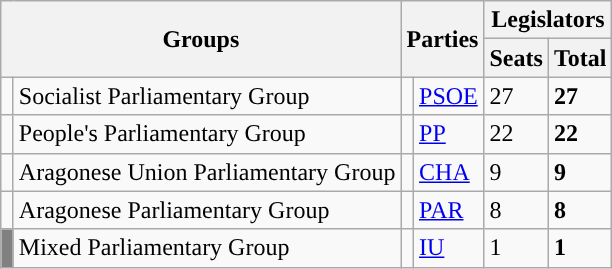<table class="wikitable" style="text-align:left;">
<tr>
<th rowspan="2" colspan="2">Groups</th>
<th rowspan="2" colspan="2">Parties</th>
<th colspan="2">Legislators</th>
</tr>
<tr>
<th>Seats</th>
<th>Total</th>
</tr>
<tr>
<td width="1" style="color:inherit;background:"></td>
<td>Socialist Parliamentary Group</td>
<td width="1" style="color:inherit;background:"></td>
<td><a href='#'>PSOE</a></td>
<td>27</td>
<td><strong>27</strong></td>
</tr>
<tr>
<td style="color:inherit;background:"></td>
<td>People's Parliamentary Group</td>
<td style="color:inherit;background:"></td>
<td><a href='#'>PP</a></td>
<td>22</td>
<td><strong>22</strong></td>
</tr>
<tr>
<td style="color:inherit;background:"></td>
<td>Aragonese Union Parliamentary Group</td>
<td style="color:inherit;background:"></td>
<td><a href='#'>CHA</a></td>
<td>9</td>
<td><strong>9</strong></td>
</tr>
<tr>
<td style="color:inherit;background:"></td>
<td>Aragonese Parliamentary Group</td>
<td style="color:inherit;background:"></td>
<td><a href='#'>PAR</a></td>
<td>8</td>
<td><strong>8</strong></td>
</tr>
<tr>
<td bgcolor="gray"></td>
<td>Mixed Parliamentary Group</td>
<td style="color:inherit;background:"></td>
<td align="left"><a href='#'>IU</a></td>
<td>1</td>
<td><strong>1</strong></td>
</tr>
</table>
